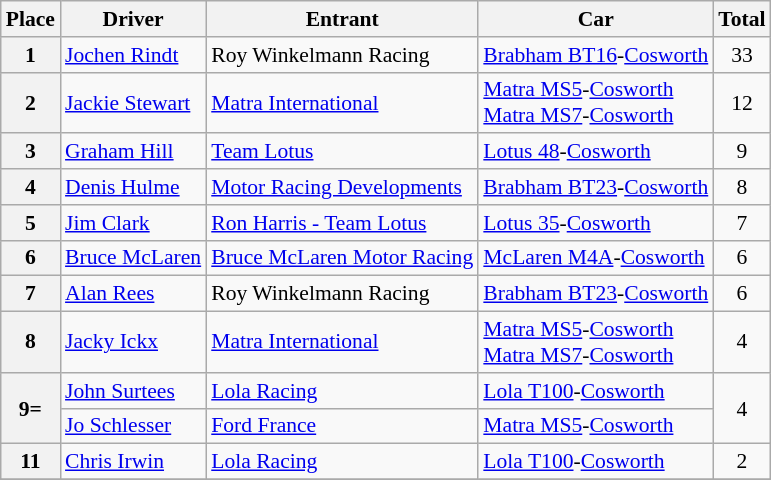<table class="wikitable" style="font-size: 90%;">
<tr>
<th>Place</th>
<th>Driver</th>
<th>Entrant</th>
<th>Car</th>
<th>Total</th>
</tr>
<tr>
<th>1</th>
<td> <a href='#'>Jochen Rindt</a></td>
<td>Roy Winkelmann Racing</td>
<td><a href='#'>Brabham BT16</a>-<a href='#'>Cosworth</a></td>
<td align=center>33</td>
</tr>
<tr>
<th>2</th>
<td> <a href='#'>Jackie Stewart</a></td>
<td><a href='#'>Matra International</a></td>
<td><a href='#'>Matra MS5</a>-<a href='#'>Cosworth</a><br><a href='#'>Matra MS7</a>-<a href='#'>Cosworth</a></td>
<td align=center>12</td>
</tr>
<tr>
<th>3</th>
<td> <a href='#'>Graham Hill</a></td>
<td><a href='#'>Team Lotus</a></td>
<td><a href='#'>Lotus 48</a>-<a href='#'>Cosworth</a></td>
<td align=center>9</td>
</tr>
<tr>
<th>4</th>
<td> <a href='#'>Denis Hulme</a></td>
<td><a href='#'>Motor Racing Developments</a></td>
<td><a href='#'>Brabham BT23</a>-<a href='#'>Cosworth</a></td>
<td align=center>8</td>
</tr>
<tr>
<th>5</th>
<td> <a href='#'>Jim Clark</a></td>
<td><a href='#'>Ron Harris - Team Lotus</a></td>
<td><a href='#'>Lotus 35</a>-<a href='#'>Cosworth</a></td>
<td align=center>7</td>
</tr>
<tr>
<th>6</th>
<td> <a href='#'>Bruce McLaren</a></td>
<td><a href='#'>Bruce McLaren Motor Racing</a></td>
<td><a href='#'>McLaren M4A</a>-<a href='#'>Cosworth</a></td>
<td align=center>6</td>
</tr>
<tr>
<th>7</th>
<td> <a href='#'>Alan Rees</a></td>
<td>Roy Winkelmann Racing</td>
<td><a href='#'>Brabham BT23</a>-<a href='#'>Cosworth</a></td>
<td align=center>6</td>
</tr>
<tr>
<th>8</th>
<td> <a href='#'>Jacky Ickx</a></td>
<td><a href='#'>Matra International</a></td>
<td><a href='#'>Matra MS5</a>-<a href='#'>Cosworth</a><br><a href='#'>Matra MS7</a>-<a href='#'>Cosworth</a></td>
<td align=center>4</td>
</tr>
<tr>
<th rowspan=2>9=</th>
<td> <a href='#'>John Surtees</a></td>
<td><a href='#'>Lola Racing</a></td>
<td><a href='#'>Lola T100</a>-<a href='#'>Cosworth</a></td>
<td rowspan=2 align=center>4</td>
</tr>
<tr>
<td> <a href='#'>Jo Schlesser</a></td>
<td><a href='#'>Ford France</a></td>
<td><a href='#'>Matra MS5</a>-<a href='#'>Cosworth</a></td>
</tr>
<tr>
<th>11</th>
<td> <a href='#'>Chris Irwin</a></td>
<td><a href='#'>Lola Racing</a></td>
<td><a href='#'>Lola T100</a>-<a href='#'>Cosworth</a></td>
<td align=center>2</td>
</tr>
<tr>
</tr>
</table>
